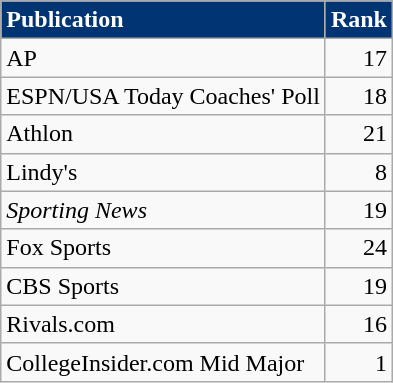<table class="wikitable">
<tr style="background: #003473; color: #FFFFFF">
<td><strong>Publication</strong></td>
<td><strong>Rank</strong></td>
</tr>
<tr>
<td>AP</td>
<td style="text-align: right">17</td>
</tr>
<tr>
<td>ESPN/USA Today Coaches' Poll</td>
<td style="text-align: right">18</td>
</tr>
<tr>
<td>Athlon</td>
<td style="text-align: right">21</td>
</tr>
<tr>
<td>Lindy's</td>
<td style="text-align: right">8</td>
</tr>
<tr>
<td><em>Sporting News</em></td>
<td style="text-align: right">19</td>
</tr>
<tr>
<td>Fox Sports</td>
<td style="text-align: right">24</td>
</tr>
<tr>
<td>CBS Sports</td>
<td style="text-align: right">19</td>
</tr>
<tr>
<td>Rivals.com</td>
<td style="text-align: right">16</td>
</tr>
<tr>
<td>CollegeInsider.com Mid Major</td>
<td style="text-align: right">1</td>
</tr>
</table>
